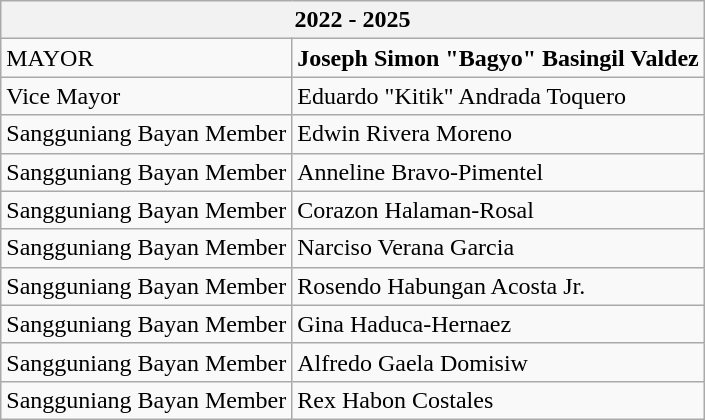<table class="wikitable">
<tr>
<th colspan="2">2022 - 2025</th>
</tr>
<tr>
<td>MAYOR</td>
<td><strong>Joseph Simon "Bagyo" Basingil Valdez</strong></td>
</tr>
<tr>
<td>Vice Mayor</td>
<td>Eduardo "Kitik" Andrada Toquero</td>
</tr>
<tr>
<td>Sangguniang Bayan Member</td>
<td>Edwin Rivera Moreno</td>
</tr>
<tr>
<td>Sangguniang Bayan Member</td>
<td>Anneline Bravo-Pimentel</td>
</tr>
<tr>
<td>Sangguniang Bayan Member</td>
<td>Corazon Halaman-Rosal</td>
</tr>
<tr>
<td>Sangguniang Bayan Member</td>
<td>Narciso Verana Garcia</td>
</tr>
<tr>
<td>Sangguniang Bayan Member</td>
<td>Rosendo Habungan Acosta Jr.</td>
</tr>
<tr>
<td>Sangguniang Bayan Member</td>
<td>Gina Haduca-Hernaez</td>
</tr>
<tr>
<td>Sangguniang Bayan Member</td>
<td>Alfredo Gaela Domisiw</td>
</tr>
<tr>
<td>Sangguniang Bayan Member</td>
<td>Rex Habon Costales</td>
</tr>
</table>
